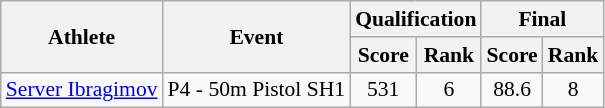<table class="wikitable" style="text-align:center; font-size:90%">
<tr>
<th rowspan="2">Athlete</th>
<th rowspan="2">Event</th>
<th colspan="2">Qualification</th>
<th colspan="2">Final</th>
</tr>
<tr>
<th>Score</th>
<th>Rank</th>
<th>Score</th>
<th>Rank</th>
</tr>
<tr>
<td><a href='#'>Server Ibragimov</a></td>
<td>P4 - 50m Pistol SH1</td>
<td>531</td>
<td>6</td>
<td>88.6</td>
<td>8</td>
</tr>
</table>
